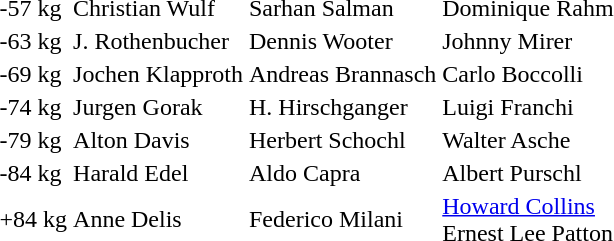<table>
<tr>
<td>-57 kg</td>
<td>Christian Wulf </td>
<td>Sarhan Salman </td>
<td>Dominique Rahm </td>
</tr>
<tr>
<td>-63 kg</td>
<td>J. Rothenbucher </td>
<td>Dennis Wooter </td>
<td>Johnny Mirer </td>
</tr>
<tr>
<td>-69 kg</td>
<td>Jochen Klapproth </td>
<td>Andreas Brannasch </td>
<td>Carlo Boccolli </td>
</tr>
<tr>
<td>-74 kg</td>
<td>Jurgen Gorak </td>
<td>H. Hirschganger </td>
<td>Luigi Franchi </td>
</tr>
<tr>
<td>-79 kg</td>
<td>Alton Davis </td>
<td>Herbert Schochl </td>
<td>Walter Asche </td>
</tr>
<tr>
<td>-84 kg</td>
<td>Harald Edel </td>
<td>Aldo Capra </td>
<td>Albert Purschl </td>
</tr>
<tr>
<td>+84 kg</td>
<td>Anne Delis </td>
<td>Federico Milani </td>
<td><a href='#'>Howard Collins</a> <br>Ernest Lee Patton </td>
</tr>
<tr>
</tr>
</table>
